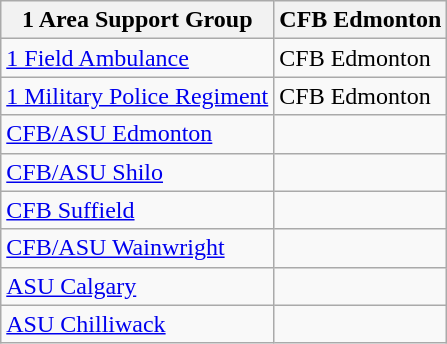<table class=wikitable>
<tr>
<th><strong>1 Area Support Group</strong></th>
<th>CFB Edmonton</th>
</tr>
<tr>
<td><a href='#'>1 Field Ambulance</a></td>
<td>CFB Edmonton</td>
</tr>
<tr>
<td><a href='#'>1 Military Police Regiment</a></td>
<td>CFB Edmonton</td>
</tr>
<tr>
<td><a href='#'>CFB/ASU Edmonton</a></td>
<td></td>
</tr>
<tr>
<td><a href='#'>CFB/ASU Shilo</a></td>
<td></td>
</tr>
<tr>
<td><a href='#'>CFB Suffield</a></td>
<td></td>
</tr>
<tr>
<td><a href='#'>CFB/ASU Wainwright</a></td>
<td></td>
</tr>
<tr>
<td><a href='#'>ASU Calgary</a></td>
<td></td>
</tr>
<tr>
<td><a href='#'>ASU Chilliwack</a></td>
<td></td>
</tr>
</table>
